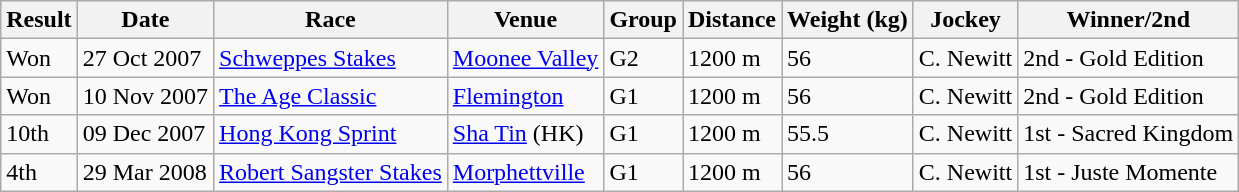<table class="wikitable">
<tr>
<th>Result</th>
<th>Date</th>
<th>Race</th>
<th>Venue</th>
<th>Group</th>
<th>Distance</th>
<th>Weight (kg)</th>
<th>Jockey</th>
<th>Winner/2nd</th>
</tr>
<tr>
<td>Won</td>
<td>27 Oct 2007</td>
<td><a href='#'>Schweppes Stakes</a></td>
<td><a href='#'>Moonee Valley</a></td>
<td>G2</td>
<td>1200 m</td>
<td>56</td>
<td>C. Newitt</td>
<td>2nd - Gold Edition</td>
</tr>
<tr>
<td>Won</td>
<td>10 Nov 2007</td>
<td><a href='#'>The Age Classic</a></td>
<td><a href='#'>Flemington</a></td>
<td>G1</td>
<td>1200 m</td>
<td>56</td>
<td>C. Newitt</td>
<td>2nd - Gold Edition</td>
</tr>
<tr>
<td>10th</td>
<td>09 Dec 2007</td>
<td><a href='#'>Hong Kong Sprint</a></td>
<td><a href='#'>Sha Tin</a> (HK)</td>
<td>G1</td>
<td>1200 m</td>
<td>55.5</td>
<td>C. Newitt</td>
<td>1st - Sacred Kingdom</td>
</tr>
<tr>
<td>4th</td>
<td>29 Mar 2008</td>
<td><a href='#'>Robert Sangster Stakes</a></td>
<td><a href='#'>Morphettville</a></td>
<td>G1</td>
<td>1200 m</td>
<td>56</td>
<td>C. Newitt</td>
<td>1st - Juste Momente</td>
</tr>
</table>
